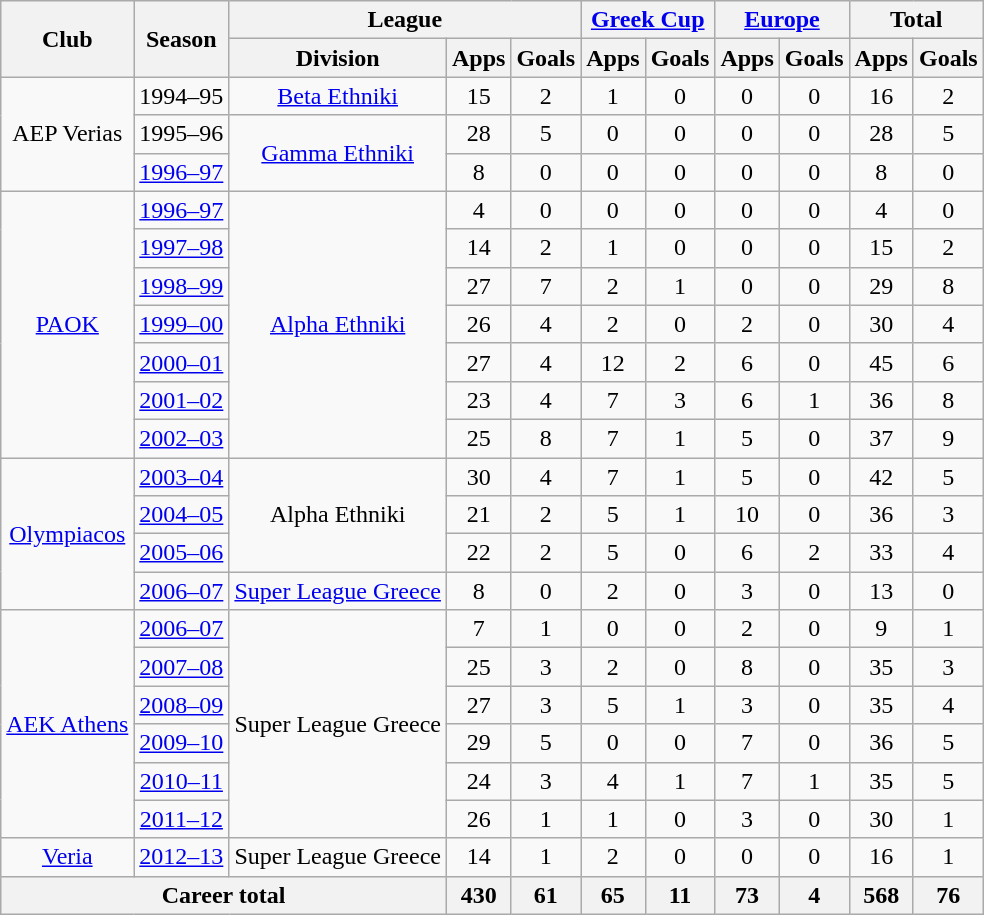<table class="wikitable" style="text-align:center">
<tr>
<th rowspan="2">Club</th>
<th rowspan="2">Season</th>
<th colspan="3">League</th>
<th colspan="2"><a href='#'>Greek Cup</a></th>
<th colspan="2"><a href='#'>Europe</a></th>
<th colspan="2">Total</th>
</tr>
<tr>
<th>Division</th>
<th>Apps</th>
<th>Goals</th>
<th>Apps</th>
<th>Goals</th>
<th>Apps</th>
<th>Goals</th>
<th>Apps</th>
<th>Goals</th>
</tr>
<tr>
<td rowspan="3">ΑΕP Verias</td>
<td>1994–95</td>
<td><a href='#'>Beta Ethniki</a></td>
<td>15</td>
<td>2</td>
<td>1</td>
<td>0</td>
<td>0</td>
<td>0</td>
<td>16</td>
<td>2</td>
</tr>
<tr>
<td>1995–96</td>
<td rowspan="2"><a href='#'>Gamma Ethniki</a></td>
<td>28</td>
<td>5</td>
<td>0</td>
<td>0</td>
<td>0</td>
<td>0</td>
<td>28</td>
<td>5</td>
</tr>
<tr>
<td><a href='#'>1996–97</a></td>
<td>8</td>
<td>0</td>
<td>0</td>
<td>0</td>
<td>0</td>
<td>0</td>
<td>8</td>
<td>0</td>
</tr>
<tr>
<td rowspan="7"><a href='#'>PAOK</a></td>
<td><a href='#'>1996–97</a></td>
<td rowspan="7"><a href='#'>Alpha Ethniki</a></td>
<td>4</td>
<td>0</td>
<td>0</td>
<td>0</td>
<td>0</td>
<td>0</td>
<td>4</td>
<td>0</td>
</tr>
<tr>
<td><a href='#'>1997–98</a></td>
<td>14</td>
<td>2</td>
<td>1</td>
<td>0</td>
<td>0</td>
<td>0</td>
<td>15</td>
<td>2</td>
</tr>
<tr>
<td><a href='#'>1998–99</a></td>
<td>27</td>
<td>7</td>
<td>2</td>
<td>1</td>
<td>0</td>
<td>0</td>
<td>29</td>
<td>8</td>
</tr>
<tr>
<td><a href='#'>1999–00</a></td>
<td>26</td>
<td>4</td>
<td>2</td>
<td>0</td>
<td>2</td>
<td>0</td>
<td>30</td>
<td>4</td>
</tr>
<tr>
<td><a href='#'>2000–01</a></td>
<td>27</td>
<td>4</td>
<td>12</td>
<td>2</td>
<td>6</td>
<td>0</td>
<td>45</td>
<td>6</td>
</tr>
<tr>
<td><a href='#'>2001–02</a></td>
<td>23</td>
<td>4</td>
<td>7</td>
<td>3</td>
<td>6</td>
<td>1</td>
<td>36</td>
<td>8</td>
</tr>
<tr>
<td><a href='#'>2002–03</a></td>
<td>25</td>
<td>8</td>
<td>7</td>
<td>1</td>
<td>5</td>
<td>0</td>
<td>37</td>
<td>9</td>
</tr>
<tr>
<td rowspan="4"><a href='#'>Olympiacos</a></td>
<td><a href='#'>2003–04</a></td>
<td rowspan="3">Alpha Ethniki</td>
<td>30</td>
<td>4</td>
<td>7</td>
<td>1</td>
<td>5</td>
<td>0</td>
<td>42</td>
<td>5</td>
</tr>
<tr>
<td><a href='#'>2004–05</a></td>
<td>21</td>
<td>2</td>
<td>5</td>
<td>1</td>
<td>10</td>
<td>0</td>
<td>36</td>
<td>3</td>
</tr>
<tr>
<td><a href='#'>2005–06</a></td>
<td>22</td>
<td>2</td>
<td>5</td>
<td>0</td>
<td>6</td>
<td>2</td>
<td>33</td>
<td>4</td>
</tr>
<tr>
<td><a href='#'>2006–07</a></td>
<td><a href='#'>Super League Greece</a></td>
<td>8</td>
<td>0</td>
<td>2</td>
<td>0</td>
<td>3</td>
<td>0</td>
<td>13</td>
<td>0</td>
</tr>
<tr>
<td rowspan="6"><a href='#'>AEK Athens</a></td>
<td><a href='#'>2006–07</a></td>
<td rowspan="6">Super League Greece</td>
<td>7</td>
<td>1</td>
<td>0</td>
<td>0</td>
<td>2</td>
<td>0</td>
<td>9</td>
<td>1</td>
</tr>
<tr>
<td><a href='#'>2007–08</a></td>
<td>25</td>
<td>3</td>
<td>2</td>
<td>0</td>
<td>8</td>
<td>0</td>
<td>35</td>
<td>3</td>
</tr>
<tr>
<td><a href='#'>2008–09</a></td>
<td>27</td>
<td>3</td>
<td>5</td>
<td>1</td>
<td>3</td>
<td>0</td>
<td>35</td>
<td>4</td>
</tr>
<tr>
<td><a href='#'>2009–10</a></td>
<td>29</td>
<td>5</td>
<td>0</td>
<td>0</td>
<td>7</td>
<td>0</td>
<td>36</td>
<td>5</td>
</tr>
<tr>
<td><a href='#'>2010–11</a></td>
<td>24</td>
<td>3</td>
<td>4</td>
<td>1</td>
<td>7</td>
<td>1</td>
<td>35</td>
<td>5</td>
</tr>
<tr>
<td><a href='#'>2011–12</a></td>
<td>26</td>
<td>1</td>
<td>1</td>
<td>0</td>
<td>3</td>
<td>0</td>
<td>30</td>
<td>1</td>
</tr>
<tr>
<td><a href='#'>Veria</a></td>
<td><a href='#'>2012–13</a></td>
<td>Super League Greece</td>
<td>14</td>
<td>1</td>
<td>2</td>
<td>0</td>
<td>0</td>
<td>0</td>
<td>16</td>
<td>1</td>
</tr>
<tr>
<th colspan="3">Career total</th>
<th>430</th>
<th>61</th>
<th>65</th>
<th>11</th>
<th>73</th>
<th>4</th>
<th>568</th>
<th>76</th>
</tr>
</table>
